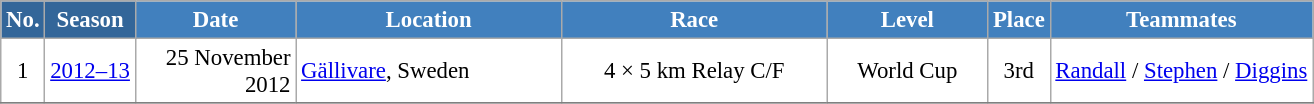<table class="wikitable sortable" style="font-size:95%; text-align:center; border:grey solid 1px; border-collapse:collapse; background:#ffffff;">
<tr style="background:#efefef;">
<th style="background-color:#369; color:white;">No.</th>
<th style="background-color:#369; color:white;">Season</th>
<th style="background-color:#4180be; color:white; width:100px;">Date</th>
<th style="background-color:#4180be; color:white; width:170px;">Location</th>
<th style="background-color:#4180be; color:white; width:170px;">Race</th>
<th style="background-color:#4180be; color:white; width:100px;">Level</th>
<th style="background-color:#4180be; color:white;">Place</th>
<th style="background-color:#4180be; color:white;">Teammates</th>
</tr>
<tr>
<td align=center>1</td>
<td rowspan=1 align=center><a href='#'>2012–13</a></td>
<td align= right>25 November 2012</td>
<td align=left> <a href='#'>Gällivare</a>, Sweden</td>
<td>4 × 5 km Relay C/F</td>
<td>World Cup</td>
<td>3rd</td>
<td><a href='#'>Randall</a> / <a href='#'>Stephen</a> / <a href='#'>Diggins</a></td>
</tr>
<tr>
</tr>
</table>
